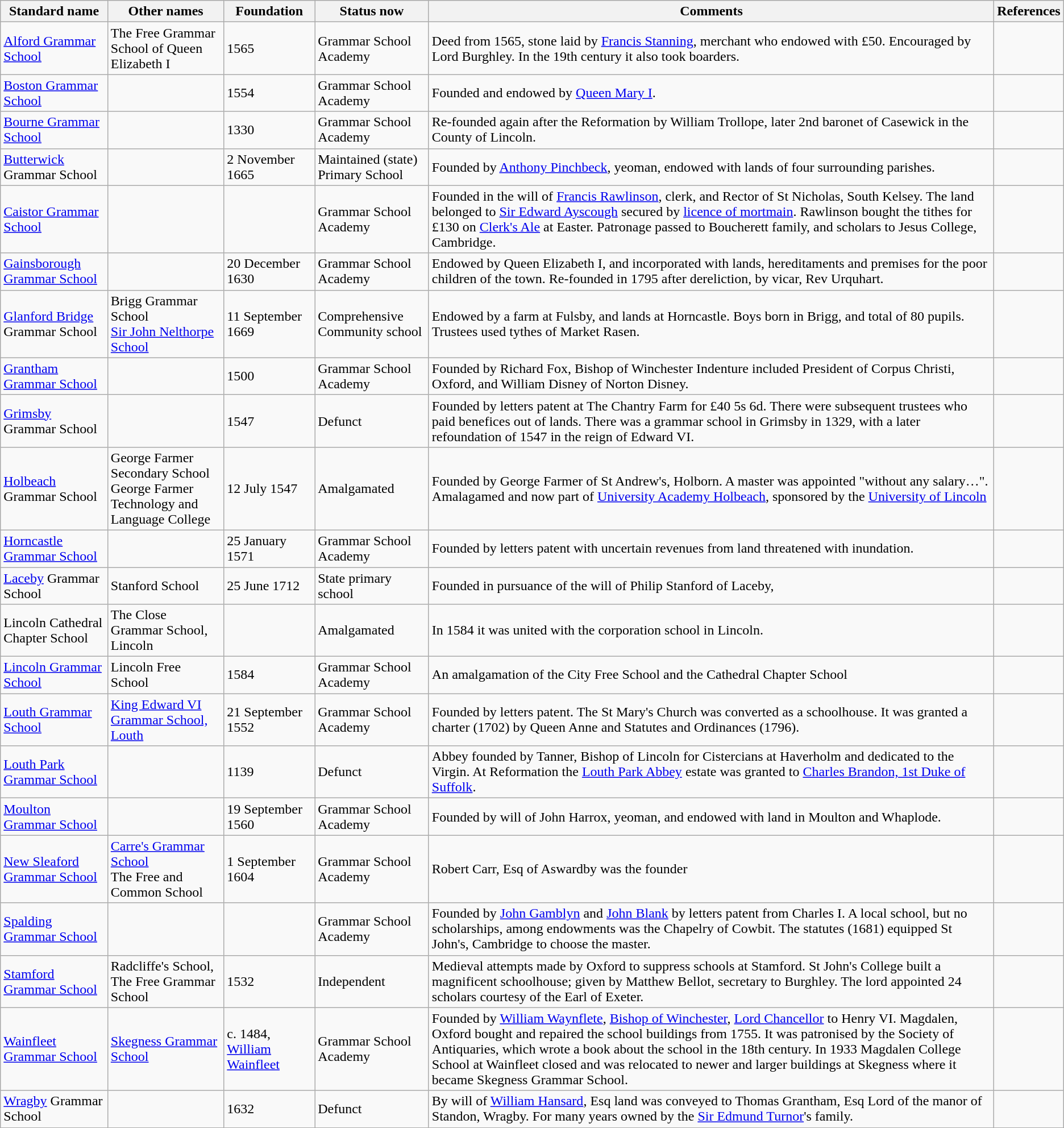<table class="wikitable">
<tr>
<th>Standard name</th>
<th>Other names</th>
<th>Foundation</th>
<th>Status now</th>
<th>Comments</th>
<th>References</th>
</tr>
<tr>
<td><a href='#'>Alford Grammar School</a></td>
<td>The Free Grammar School of Queen Elizabeth I</td>
<td>1565</td>
<td>Grammar School<br>Academy</td>
<td>Deed from 1565, stone laid by <a href='#'>Francis Stanning</a>, merchant who endowed with £50. Encouraged by Lord Burghley. In the 19th century it also took boarders.</td>
<td></td>
</tr>
<tr>
<td><a href='#'>Boston Grammar School</a></td>
<td></td>
<td>1554</td>
<td>Grammar School<br>Academy</td>
<td>Founded and endowed by <a href='#'>Queen Mary I</a>.</td>
<td></td>
</tr>
<tr>
<td><a href='#'>Bourne Grammar School</a></td>
<td></td>
<td>1330</td>
<td>Grammar School<br>Academy</td>
<td>Re-founded again after the Reformation by William Trollope, later 2nd baronet of Casewick in the County of Lincoln.</td>
<td></td>
</tr>
<tr>
<td><a href='#'>Butterwick</a> Grammar School</td>
<td></td>
<td>2 November 1665</td>
<td>Maintained (state) Primary School</td>
<td>Founded by <a href='#'>Anthony Pinchbeck</a>, yeoman, endowed with lands of four surrounding parishes.</td>
<td></td>
</tr>
<tr>
<td><a href='#'>Caistor Grammar School</a></td>
<td></td>
<td></td>
<td>Grammar School<br>Academy</td>
<td>Founded in the will of <a href='#'>Francis Rawlinson</a>, clerk, and Rector of St Nicholas, South Kelsey. The land belonged to <a href='#'>Sir Edward Ayscough</a> secured by <a href='#'>licence of mortmain</a>. Rawlinson bought the tithes for £130 on <a href='#'>Clerk's Ale</a> at Easter. Patronage passed to Boucherett family, and scholars to Jesus College, Cambridge.</td>
<td></td>
</tr>
<tr>
<td><a href='#'>Gainsborough Grammar School</a></td>
<td></td>
<td>20 December 1630</td>
<td>Grammar School<br>Academy</td>
<td>Endowed by Queen Elizabeth I, and incorporated with lands, hereditaments and premises for the poor children of the town. Re-founded in 1795 after dereliction, by vicar, Rev Urquhart.</td>
<td></td>
</tr>
<tr>
<td><a href='#'>Glanford Bridge</a> Grammar School</td>
<td>Brigg Grammar School<br><a href='#'>Sir John Nelthorpe School</a></td>
<td>11 September 1669</td>
<td>Comprehensive<br> Community school</td>
<td>Endowed by a farm at Fulsby, and lands at Horncastle. Boys born in Brigg, and total of 80 pupils. Trustees used tythes of Market Rasen.</td>
<td></td>
</tr>
<tr>
<td><a href='#'>Grantham Grammar School</a></td>
<td></td>
<td>1500</td>
<td>Grammar School<br>Academy</td>
<td>Founded by Richard Fox, Bishop of Winchester Indenture included President of Corpus Christi, Oxford, and William Disney of Norton Disney.</td>
<td></td>
</tr>
<tr>
<td><a href='#'>Grimsby</a> Grammar School</td>
<td></td>
<td>1547</td>
<td>Defunct</td>
<td>Founded by letters patent at The Chantry Farm for £40 5s 6d. There were subsequent trustees who paid benefices out of lands. There was a grammar school in Grimsby in 1329, with a later refoundation of 1547 in the reign of Edward VI.</td>
<td></td>
</tr>
<tr>
<td><a href='#'>Holbeach</a> Grammar School</td>
<td>George Farmer Secondary School<br>George Farmer Technology and Language College</td>
<td>12 July 1547</td>
<td>Amalgamated</td>
<td>Founded by George Farmer of St Andrew's, Holborn. A master was appointed "without any salary…". Amalagamed and now part of <a href='#'>University Academy Holbeach</a>, sponsored by the <a href='#'>University of Lincoln</a></td>
<td></td>
</tr>
<tr>
<td><a href='#'>Horncastle Grammar School</a></td>
<td></td>
<td>25 January 1571</td>
<td>Grammar School<br>Academy</td>
<td>Founded by letters patent with uncertain revenues from land threatened with inundation.</td>
<td></td>
</tr>
<tr>
<td><a href='#'>Laceby</a> Grammar School</td>
<td>Stanford School</td>
<td>25 June 1712</td>
<td>State primary school</td>
<td>Founded in pursuance of the will of Philip Stanford of Laceby,</td>
<td></td>
</tr>
<tr>
<td>Lincoln Cathedral Chapter School</td>
<td>The Close Grammar School, Lincoln</td>
<td></td>
<td>Amalgamated</td>
<td>In 1584 it was united with the corporation school in Lincoln.</td>
<td></td>
</tr>
<tr>
<td><a href='#'>Lincoln Grammar School</a></td>
<td>Lincoln Free School</td>
<td>1584</td>
<td>Grammar School<br>Academy</td>
<td>An amalgamation of the City Free School and the Cathedral Chapter School</td>
<td></td>
</tr>
<tr>
<td><a href='#'>Louth Grammar School</a></td>
<td><a href='#'>King Edward VI Grammar School, Louth</a></td>
<td>21 September 1552</td>
<td>Grammar School<br>Academy</td>
<td>Founded by letters patent. The St Mary's Church was converted as a schoolhouse. It was granted a charter (1702) by Queen Anne and Statutes and Ordinances (1796).</td>
<td></td>
</tr>
<tr>
<td><a href='#'>Louth Park Grammar School</a></td>
<td></td>
<td>1139</td>
<td>Defunct</td>
<td>Abbey founded by Tanner, Bishop of Lincoln for Cistercians at Haverholm and dedicated to the Virgin. At Reformation the <a href='#'>Louth Park Abbey</a> estate was granted to <a href='#'>Charles Brandon, 1st Duke of Suffolk</a>.</td>
<td></td>
</tr>
<tr>
<td><a href='#'>Moulton Grammar School</a></td>
<td></td>
<td>19 September 1560</td>
<td>Grammar School<br>Academy</td>
<td>Founded by will of John Harrox, yeoman, and endowed with land in Moulton and Whaplode.</td>
<td></td>
</tr>
<tr>
<td><a href='#'>New Sleaford Grammar School</a></td>
<td><a href='#'>Carre's Grammar School</a><br> The Free and Common School</td>
<td>1 September 1604</td>
<td>Grammar School<br>Academy</td>
<td>Robert Carr, Esq of Aswardby was the founder</td>
<td></td>
</tr>
<tr>
<td><a href='#'>Spalding Grammar School</a></td>
<td></td>
<td></td>
<td>Grammar School<br>Academy</td>
<td>Founded by <a href='#'>John Gamblyn</a> and <a href='#'>John Blank</a> by letters patent from Charles I. A local school, but no scholarships, among endowments was the Chapelry of Cowbit. The statutes (1681) equipped St John's, Cambridge to choose the master.</td>
<td></td>
</tr>
<tr>
<td><a href='#'>Stamford Grammar School</a></td>
<td>Radcliffe's School, The Free Grammar School</td>
<td>1532</td>
<td>Independent</td>
<td>Medieval attempts made by Oxford to suppress schools at Stamford. St John's College built a magnificent schoolhouse; given by Matthew Bellot, secretary to Burghley. The lord appointed 24 scholars courtesy of the Earl of Exeter.</td>
<td></td>
</tr>
<tr>
<td><a href='#'>Wainfleet Grammar School</a></td>
<td><a href='#'>Skegness Grammar School</a></td>
<td>c. 1484, <a href='#'>William Wainfleet</a></td>
<td>Grammar School<br>Academy</td>
<td>Founded by <a href='#'>William Waynflete</a>, <a href='#'>Bishop of Winchester</a>, <a href='#'>Lord Chancellor</a> to Henry VI. Magdalen, Oxford bought and repaired the school buildings from 1755. It was patronised by the Society of Antiquaries, which wrote a book about the school in the 18th century. In 1933 Magdalen College School at Wainfleet closed and was relocated to newer and larger buildings at Skegness where it became Skegness Grammar School.</td>
<td></td>
</tr>
<tr>
<td><a href='#'>Wragby</a> Grammar School</td>
<td></td>
<td>1632</td>
<td>Defunct</td>
<td>By will of <a href='#'>William Hansard</a>, Esq land was conveyed to Thomas Grantham, Esq Lord of the manor of Standon, Wragby. For many years owned by the <a href='#'>Sir Edmund Turnor</a>'s family.</td>
<td></td>
</tr>
</table>
